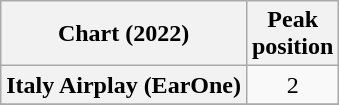<table class="wikitable sortable plainrowheaders" style="text-align:center">
<tr>
<th scope="col">Chart (2022)</th>
<th scope="col">Peak<br>position</th>
</tr>
<tr>
<th scope="row">Italy Airplay (EarOne)</th>
<td>2</td>
</tr>
<tr>
</tr>
</table>
